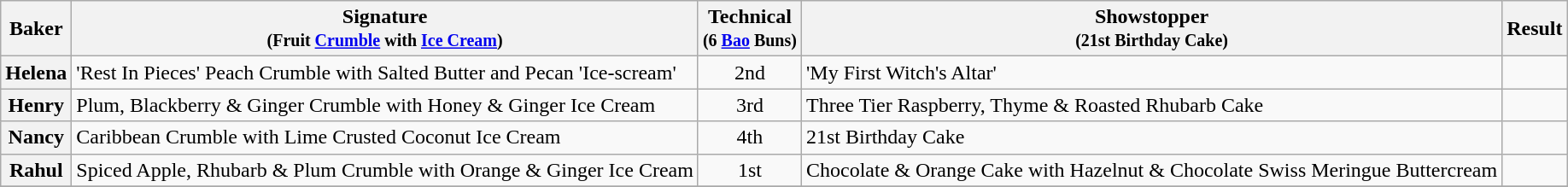<table class="wikitable sortable">
<tr>
<th scope="col">Baker</th>
<th scope="col" class="unsortable">Signature<br><small>(Fruit <a href='#'>Crumble</a> with <a href='#'>Ice Cream</a>)</small></th>
<th scope="col">Technical<br><small>(6 <a href='#'>Bao</a> Buns)</small></th>
<th scope="col" class="unsortable">Showstopper<br><small>(21st Birthday Cake)</small></th>
<th scope="col">Result</th>
</tr>
<tr>
<th scope="row">Helena</th>
<td>'Rest In Pieces' Peach Crumble with Salted Butter and Pecan 'Ice-scream'</td>
<td align="center">2nd</td>
<td>'My First Witch's Altar'</td>
<td></td>
</tr>
<tr>
<th scope="row">Henry</th>
<td>Plum, Blackberry & Ginger Crumble with Honey & Ginger Ice Cream</td>
<td align="center">3rd</td>
<td>Three Tier Raspberry, Thyme & Roasted Rhubarb Cake</td>
<td></td>
</tr>
<tr>
<th scope="row">Nancy</th>
<td>Caribbean Crumble with Lime Crusted Coconut Ice Cream</td>
<td align="center">4th</td>
<td>21st Birthday Cake</td>
<td></td>
</tr>
<tr>
<th scope="row">Rahul</th>
<td>Spiced Apple, Rhubarb & Plum Crumble with Orange & Ginger Ice Cream</td>
<td align="center">1st</td>
<td>Chocolate & Orange Cake with Hazelnut & Chocolate Swiss Meringue Buttercream</td>
<td></td>
</tr>
<tr>
</tr>
</table>
